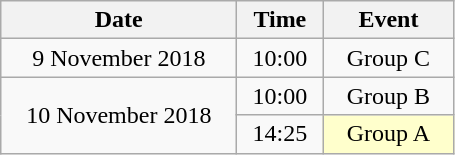<table class = "wikitable" style="text-align:center;">
<tr>
<th width=150>Date</th>
<th width=50>Time</th>
<th width=80>Event</th>
</tr>
<tr>
<td>9 November 2018</td>
<td>10:00</td>
<td>Group C</td>
</tr>
<tr>
<td rowspan=2>10 November 2018</td>
<td>10:00</td>
<td>Group B</td>
</tr>
<tr>
<td>14:25</td>
<td bgcolor=ffffcc>Group A</td>
</tr>
</table>
